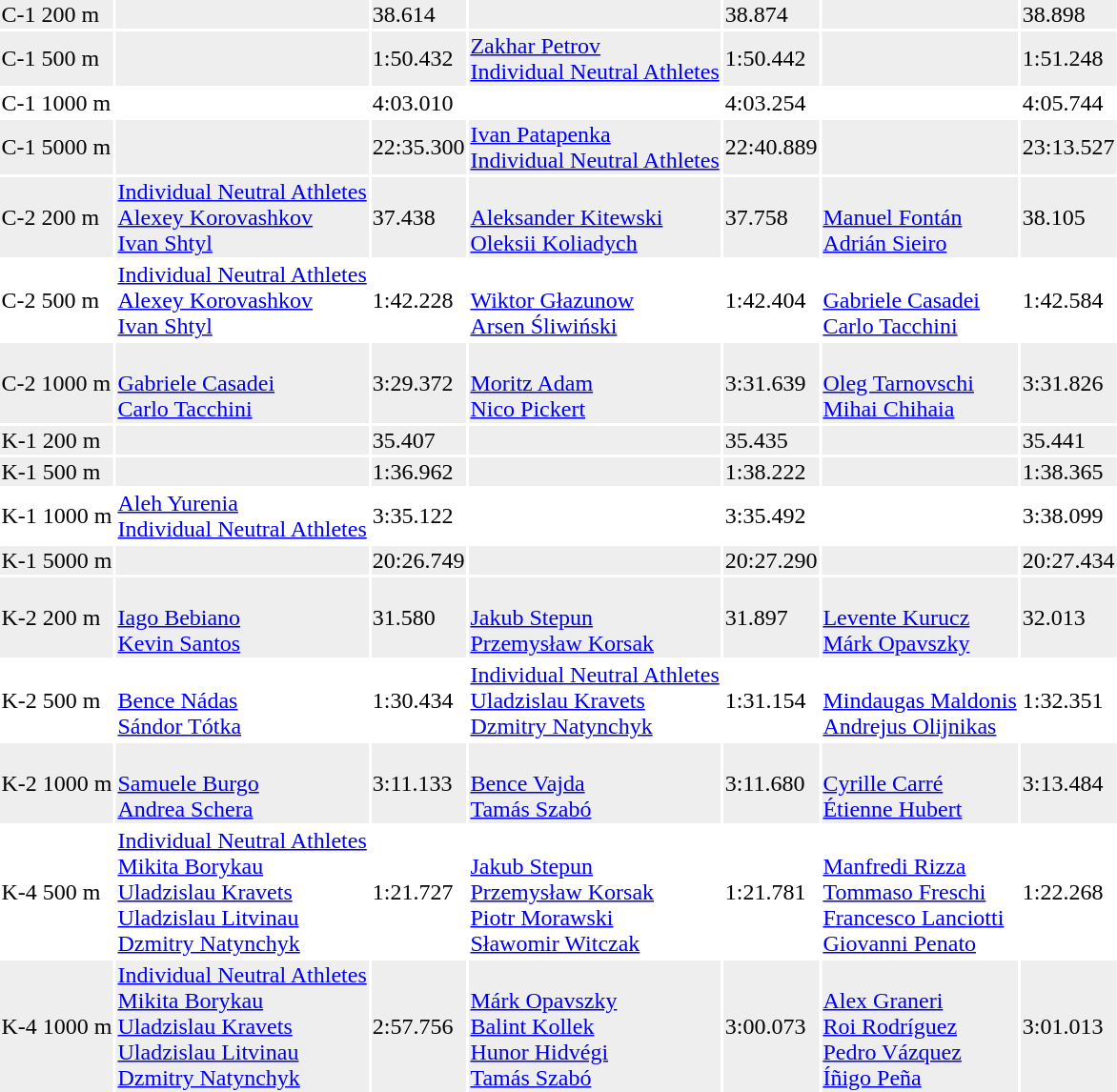<table>
<tr style="background:#eee; width:100%;">
<td>C-1 200 m</td>
<td></td>
<td>38.614</td>
<td></td>
<td>38.874</td>
<td></td>
<td>38.898</td>
</tr>
<tr style="background:#eee; width:100%;">
<td>C-1 500 m</td>
<td></td>
<td>1:50.432</td>
<td><a href='#'>Zakhar Petrov</a><br> <a href='#'>Individual Neutral Athletes</a></td>
<td>1:50.442</td>
<td></td>
<td>1:51.248</td>
</tr>
<tr>
<td>C-1 1000 m</td>
<td></td>
<td>4:03.010</td>
<td></td>
<td>4:03.254</td>
<td></td>
<td>4:05.744</td>
</tr>
<tr style="background:#eee; width:100%;">
<td>C-1 5000 m</td>
<td></td>
<td>22:35.300</td>
<td><a href='#'>Ivan Patapenka</a><br> <a href='#'>Individual Neutral Athletes</a></td>
<td>22:40.889</td>
<td></td>
<td>23:13.527</td>
</tr>
<tr style="background:#eee; width:100%;">
<td>C-2 200 m</td>
<td> <a href='#'>Individual Neutral Athletes</a><br><a href='#'>Alexey Korovashkov</a><br><a href='#'>Ivan Shtyl</a></td>
<td>37.438</td>
<td><br><a href='#'>Aleksander Kitewski</a><br><a href='#'>Oleksii Koliadych</a></td>
<td>37.758</td>
<td><br><a href='#'>Manuel Fontán</a><br><a href='#'>Adrián Sieiro</a></td>
<td>38.105</td>
</tr>
<tr>
<td>C-2 500 m</td>
<td> <a href='#'>Individual Neutral Athletes</a><br><a href='#'>Alexey Korovashkov</a><br><a href='#'>Ivan Shtyl</a></td>
<td>1:42.228</td>
<td><br><a href='#'>Wiktor Głazunow</a><br><a href='#'>Arsen Śliwiński</a></td>
<td>1:42.404</td>
<td><br><a href='#'>Gabriele Casadei</a><br><a href='#'>Carlo Tacchini</a></td>
<td>1:42.584</td>
</tr>
<tr style="background:#eee; width:100%;">
<td>C-2 1000 m</td>
<td><br><a href='#'>Gabriele Casadei</a><br><a href='#'>Carlo Tacchini</a></td>
<td>3:29.372</td>
<td><br><a href='#'>Moritz Adam</a><br><a href='#'>Nico Pickert</a></td>
<td>3:31.639</td>
<td><br><a href='#'>Oleg Tarnovschi</a><br><a href='#'>Mihai Chihaia</a></td>
<td>3:31.826</td>
</tr>
<tr style="background:#eee; width:100%;">
<td>K-1 200 m</td>
<td></td>
<td>35.407</td>
<td></td>
<td>35.435</td>
<td></td>
<td>35.441</td>
</tr>
<tr style="background:#eee; width:100%;">
<td>K-1 500 m</td>
<td></td>
<td>1:36.962</td>
<td></td>
<td>1:38.222</td>
<td></td>
<td>1:38.365</td>
</tr>
<tr>
<td>K-1 1000 m</td>
<td><a href='#'>Aleh Yurenia</a><br> <a href='#'>Individual Neutral Athletes</a></td>
<td>3:35.122</td>
<td></td>
<td>3:35.492</td>
<td></td>
<td>3:38.099</td>
</tr>
<tr style="background:#eee; width:100%;">
<td>K-1 5000 m</td>
<td></td>
<td>20:26.749</td>
<td></td>
<td>20:27.290</td>
<td></td>
<td>20:27.434</td>
</tr>
<tr style="background:#eee; width:100%;">
<td>K-2 200 m</td>
<td><br><a href='#'>Iago Bebiano</a><br><a href='#'>Kevin Santos</a></td>
<td>31.580</td>
<td><br><a href='#'>Jakub Stepun</a><br><a href='#'>Przemysław Korsak</a></td>
<td>31.897</td>
<td><br><a href='#'>Levente Kurucz</a><br><a href='#'>Márk Opavszky</a></td>
<td>32.013</td>
</tr>
<tr>
<td>K-2 500 m</td>
<td><br><a href='#'>Bence Nádas</a><br><a href='#'>Sándor Tótka</a></td>
<td>1:30.434</td>
<td> <a href='#'>Individual Neutral Athletes</a><br><a href='#'>Uladzislau Kravets</a><br><a href='#'>Dzmitry Natynchyk</a></td>
<td>1:31.154</td>
<td><br><a href='#'>Mindaugas Maldonis</a><br><a href='#'>Andrejus Olijnikas</a></td>
<td>1:32.351</td>
</tr>
<tr style="background:#eee; width:100%;">
<td>K-2 1000 m</td>
<td><br><a href='#'>Samuele Burgo</a><br><a href='#'>Andrea Schera</a></td>
<td>3:11.133</td>
<td><br><a href='#'>Bence Vajda</a><br><a href='#'>Tamás Szabó</a></td>
<td>3:11.680</td>
<td><br><a href='#'>Cyrille Carré</a><br><a href='#'>Étienne Hubert</a></td>
<td>3:13.484</td>
</tr>
<tr>
<td>K-4 500 m</td>
<td> <a href='#'>Individual Neutral Athletes</a><br><a href='#'>Mikita Borykau</a><br><a href='#'>Uladzislau Kravets</a><br><a href='#'>Uladzislau Litvinau</a><br><a href='#'>Dzmitry Natynchyk</a></td>
<td>1:21.727</td>
<td><br><a href='#'>Jakub Stepun</a><br><a href='#'>Przemysław Korsak</a><br><a href='#'>Piotr Morawski</a><br><a href='#'>Sławomir Witczak</a></td>
<td>1:21.781</td>
<td><br><a href='#'>Manfredi Rizza</a><br><a href='#'>Tommaso Freschi</a><br><a href='#'>Francesco Lanciotti</a><br><a href='#'>Giovanni Penato</a></td>
<td>1:22.268</td>
</tr>
<tr style="background:#eee; width:100%;">
<td>K-4 1000 m</td>
<td> <a href='#'>Individual Neutral Athletes</a><br><a href='#'>Mikita Borykau</a><br><a href='#'>Uladzislau Kravets</a><br><a href='#'>Uladzislau Litvinau</a><br><a href='#'>Dzmitry Natynchyk</a></td>
<td>2:57.756</td>
<td><br><a href='#'>Márk Opavszky</a><br><a href='#'>Balint Kollek</a><br><a href='#'>Hunor Hidvégi</a><br><a href='#'>Tamás Szabó</a></td>
<td>3:00.073</td>
<td><br><a href='#'>Alex Graneri</a><br><a href='#'>Roi Rodríguez</a><br><a href='#'>Pedro Vázquez</a><br><a href='#'>Íñigo Peña</a></td>
<td>3:01.013</td>
</tr>
</table>
